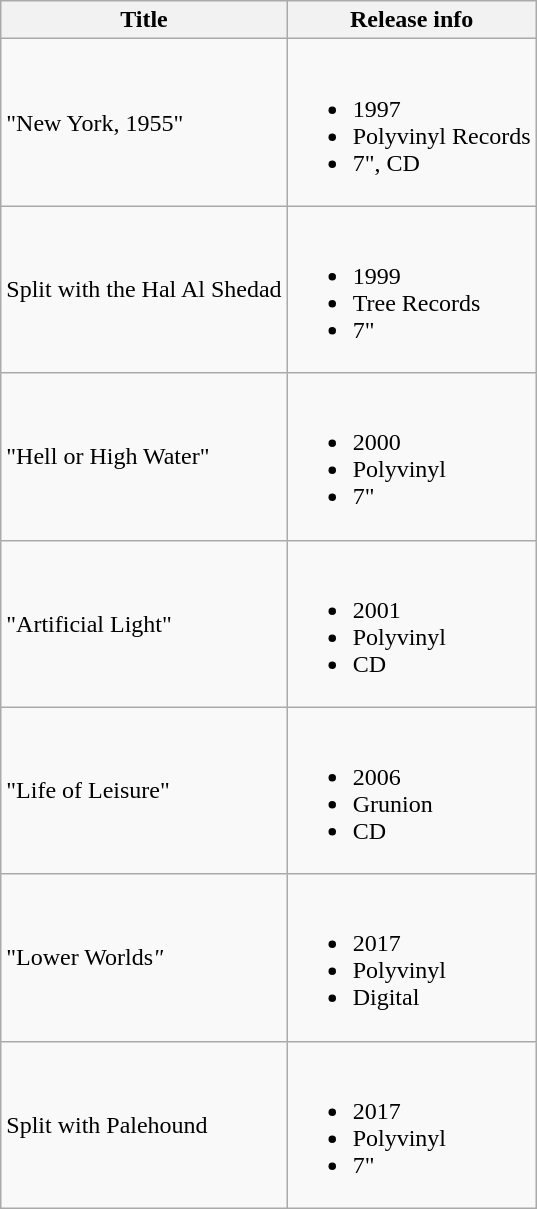<table class="wikitable">
<tr>
<th>Title</th>
<th>Release info</th>
</tr>
<tr>
<td>"New York, 1955"</td>
<td><br><ul><li>1997</li><li>Polyvinyl Records</li><li>7", CD</li></ul></td>
</tr>
<tr>
<td>Split with the Hal Al Shedad</td>
<td><br><ul><li>1999</li><li>Tree Records</li><li>7"</li></ul></td>
</tr>
<tr>
<td>"Hell or High Water"</td>
<td><br><ul><li>2000</li><li>Polyvinyl</li><li>7"</li></ul></td>
</tr>
<tr>
<td>"Artificial Light"</td>
<td><br><ul><li>2001</li><li>Polyvinyl</li><li>CD</li></ul></td>
</tr>
<tr>
<td>"Life of Leisure"</td>
<td><br><ul><li>2006</li><li>Grunion</li><li>CD</li></ul></td>
</tr>
<tr>
<td>"Lower Worlds<em>"</td>
<td><br><ul><li>2017</li><li>Polyvinyl</li><li>Digital</li></ul></td>
</tr>
<tr>
<td>Split with Palehound</td>
<td><br><ul><li>2017</li><li>Polyvinyl</li><li>7"</li></ul></td>
</tr>
</table>
